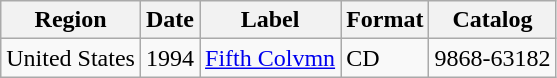<table class="wikitable">
<tr>
<th>Region</th>
<th>Date</th>
<th>Label</th>
<th>Format</th>
<th>Catalog</th>
</tr>
<tr>
<td>United States</td>
<td>1994</td>
<td><a href='#'>Fifth Colvmn</a></td>
<td>CD</td>
<td>9868-63182</td>
</tr>
</table>
